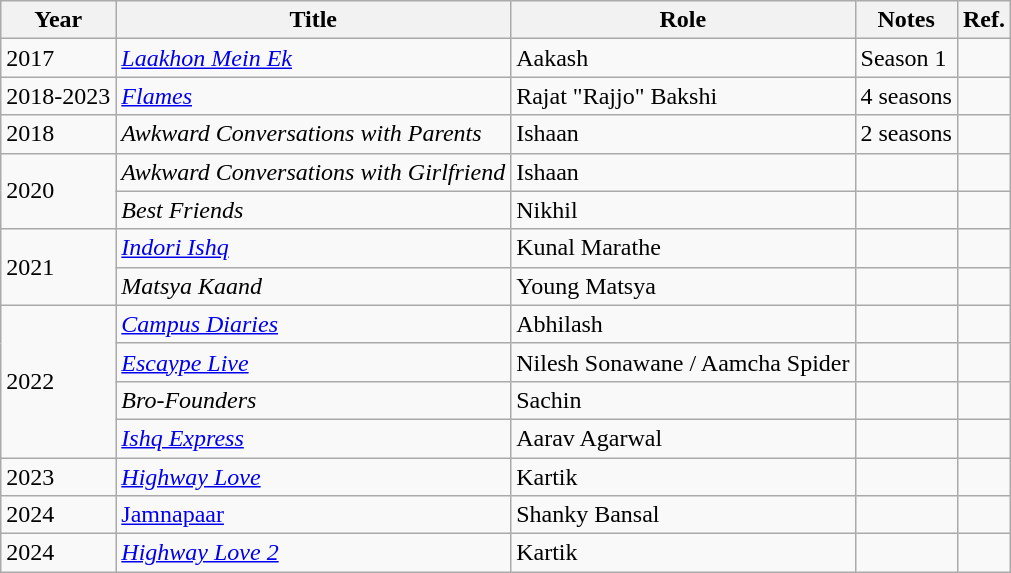<table class="wikitable sortable">
<tr>
<th scope="col">Year</th>
<th scope="col">Title</th>
<th scope="col">Role</th>
<th scope="col">Notes</th>
<th scope="col">Ref.</th>
</tr>
<tr>
<td>2017</td>
<td><em><a href='#'>Laakhon Mein Ek</a></em></td>
<td>Aakash</td>
<td>Season 1</td>
<td></td>
</tr>
<tr>
<td>2018-2023</td>
<td><em><a href='#'>Flames</a></em></td>
<td>Rajat "Rajjo" Bakshi</td>
<td>4 seasons</td>
<td></td>
</tr>
<tr>
<td>2018</td>
<td><em>Awkward Conversations with Parents</em></td>
<td>Ishaan</td>
<td>2 seasons</td>
<td></td>
</tr>
<tr>
<td rowspan="2">2020</td>
<td><em>Awkward Conversations with Girlfriend</em></td>
<td>Ishaan</td>
<td></td>
<td></td>
</tr>
<tr>
<td><em>Best Friends</em></td>
<td>Nikhil</td>
<td></td>
<td></td>
</tr>
<tr>
<td rowspan="2">2021</td>
<td><em><a href='#'>Indori Ishq</a></em></td>
<td>Kunal Marathe</td>
<td></td>
<td></td>
</tr>
<tr>
<td><em>Matsya Kaand</em></td>
<td>Young Matsya</td>
<td></td>
<td></td>
</tr>
<tr>
<td rowspan="4">2022</td>
<td><em><a href='#'>Campus Diaries</a></em></td>
<td>Abhilash</td>
<td></td>
<td></td>
</tr>
<tr>
<td><em><a href='#'>Escaype Live</a></em></td>
<td>Nilesh Sonawane / Aamcha Spider</td>
<td></td>
<td></td>
</tr>
<tr>
<td><em>Bro-Founders</em></td>
<td>Sachin</td>
<td></td>
<td></td>
</tr>
<tr>
<td><em><a href='#'>Ishq Express</a></em></td>
<td>Aarav Agarwal</td>
<td></td>
<td></td>
</tr>
<tr>
<td>2023</td>
<td><em><a href='#'>Highway Love</a></em></td>
<td>Kartik</td>
<td></td>
<td></td>
</tr>
<tr>
<td>2024</td>
<td><a href='#'>Jamnapaar</a></td>
<td>Shanky Bansal</td>
<td></td>
<td></td>
</tr>
<tr>
<td>2024</td>
<td><em><a href='#'>Highway Love 2</a></em></td>
<td>Kartik</td>
<td></td>
<td></td>
</tr>
</table>
